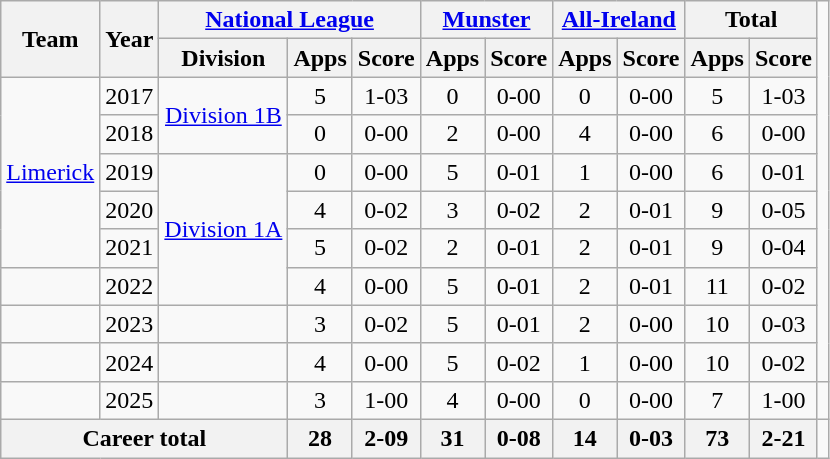<table class="wikitable" style="text-align:center">
<tr>
<th rowspan="2">Team</th>
<th rowspan="2">Year</th>
<th colspan="3"><a href='#'>National League</a></th>
<th colspan="2"><a href='#'>Munster</a></th>
<th colspan="2"><a href='#'>All-Ireland</a></th>
<th colspan="2">Total</th>
</tr>
<tr>
<th>Division</th>
<th>Apps</th>
<th>Score</th>
<th>Apps</th>
<th>Score</th>
<th>Apps</th>
<th>Score</th>
<th>Apps</th>
<th>Score</th>
</tr>
<tr>
<td rowspan="5"><a href='#'>Limerick</a></td>
<td>2017</td>
<td rowspan="2"><a href='#'>Division 1B</a></td>
<td>5</td>
<td>1-03</td>
<td>0</td>
<td>0-00</td>
<td>0</td>
<td>0-00</td>
<td>5</td>
<td>1-03</td>
</tr>
<tr>
<td>2018</td>
<td>0</td>
<td>0-00</td>
<td>2</td>
<td>0-00</td>
<td>4</td>
<td>0-00</td>
<td>6</td>
<td>0-00</td>
</tr>
<tr>
<td>2019</td>
<td rowspan="4"><a href='#'>Division 1A</a></td>
<td>0</td>
<td>0-00</td>
<td>5</td>
<td>0-01</td>
<td>1</td>
<td>0-00</td>
<td>6</td>
<td>0-01</td>
</tr>
<tr>
<td>2020</td>
<td>4</td>
<td>0-02</td>
<td>3</td>
<td>0-02</td>
<td>2</td>
<td>0-01</td>
<td>9</td>
<td>0-05</td>
</tr>
<tr>
<td>2021</td>
<td>5</td>
<td>0-02</td>
<td>2</td>
<td>0-01</td>
<td>2</td>
<td>0-01</td>
<td>9</td>
<td>0-04</td>
</tr>
<tr>
<td></td>
<td>2022</td>
<td>4</td>
<td>0-00</td>
<td>5</td>
<td>0-01</td>
<td>2</td>
<td>0-01</td>
<td>11</td>
<td>0-02</td>
</tr>
<tr>
<td></td>
<td>2023</td>
<td></td>
<td>3</td>
<td>0-02</td>
<td>5</td>
<td>0-01</td>
<td>2</td>
<td>0-00</td>
<td>10</td>
<td>0-03</td>
</tr>
<tr>
<td></td>
<td>2024</td>
<td></td>
<td>4</td>
<td>0-00</td>
<td>5</td>
<td>0-02</td>
<td>1</td>
<td>0-00</td>
<td>10</td>
<td>0-02</td>
</tr>
<tr>
<td></td>
<td>2025</td>
<td></td>
<td>3</td>
<td>1-00</td>
<td>4</td>
<td>0-00</td>
<td>0</td>
<td>0-00</td>
<td>7</td>
<td>1-00</td>
<td></td>
</tr>
<tr>
<th colspan="3">Career total</th>
<th>28</th>
<th>2-09</th>
<th>31</th>
<th>0-08</th>
<th>14</th>
<th>0-03</th>
<th>73</th>
<th>2-21</th>
</tr>
</table>
